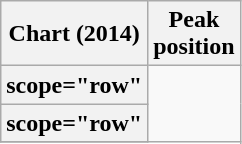<table class="wikitable plainrowheaders sortable">
<tr>
<th scope="col">Chart (2014)</th>
<th scope="col">Peak<br>position</th>
</tr>
<tr>
<th>scope="row" </th>
</tr>
<tr>
<th>scope="row" </th>
</tr>
<tr>
</tr>
</table>
